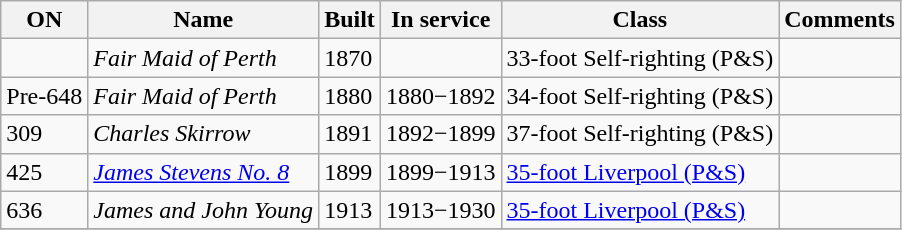<table class="wikitable">
<tr>
<th>ON</th>
<th>Name</th>
<th>Built</th>
<th>In service</th>
<th>Class</th>
<th>Comments</th>
</tr>
<tr>
<td></td>
<td><em>Fair Maid of Perth</em></td>
<td>1870</td>
<td></td>
<td>33-foot Self-righting (P&S)</td>
<td></td>
</tr>
<tr>
<td>Pre-648</td>
<td><em>Fair Maid of Perth</em></td>
<td>1880</td>
<td>1880−1892</td>
<td>34-foot Self-righting (P&S)</td>
<td></td>
</tr>
<tr>
<td>309</td>
<td><em>Charles Skirrow</em></td>
<td>1891</td>
<td>1892−1899</td>
<td>37-foot Self-righting (P&S)</td>
<td></td>
</tr>
<tr>
<td>425</td>
<td><a href='#'><em>James Stevens No. 8</em></a></td>
<td>1899</td>
<td>1899−1913</td>
<td><a href='#'>35-foot Liverpool (P&S)</a></td>
<td></td>
</tr>
<tr>
<td>636</td>
<td><em>James and John Young</em></td>
<td>1913</td>
<td>1913−1930</td>
<td><a href='#'>35-foot Liverpool (P&S)</a></td>
<td></td>
</tr>
<tr>
</tr>
</table>
